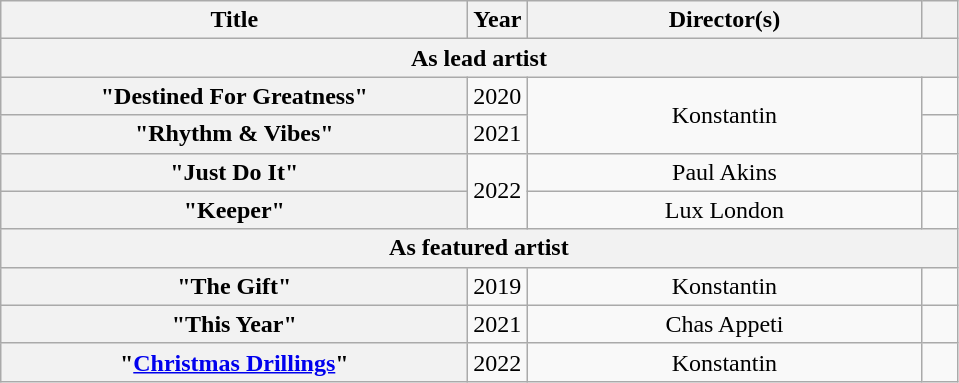<table class="wikitable plainrowheaders" style="text-align:center;">
<tr>
<th scope="col" style="width:19em;">Title</th>
<th scope="col" style="width:1em;">Year</th>
<th scope="col" style="width:16em;">Director(s)</th>
<th scope="col" style="width:1em;"></th>
</tr>
<tr>
<th scope="col" colspan="4">As lead artist</th>
</tr>
<tr>
<th scope="row">"Destined For Greatness"<br></th>
<td>2020</td>
<td rowspan="2">Konstantin</td>
<td></td>
</tr>
<tr>
<th scope="row">"Rhythm & Vibes"<br></th>
<td>2021</td>
<td></td>
</tr>
<tr>
<th scope="row">"Just Do It"<br></th>
<td rowspan="2">2022</td>
<td>Paul Akins</td>
<td></td>
</tr>
<tr>
<th scope="row">"Keeper"<br></th>
<td>Lux London</td>
<td></td>
</tr>
<tr>
<th scope="col" colspan="4">As featured artist</th>
</tr>
<tr>
<th scope="row">"The Gift"<br></th>
<td>2019</td>
<td>Konstantin</td>
<td></td>
</tr>
<tr>
<th scope="row">"This Year"<br></th>
<td>2021</td>
<td>Chas Appeti</td>
<td></td>
</tr>
<tr>
<th scope="row">"<a href='#'>Christmas Drillings</a>"<br></th>
<td>2022</td>
<td>Konstantin</td>
<td></td>
</tr>
</table>
